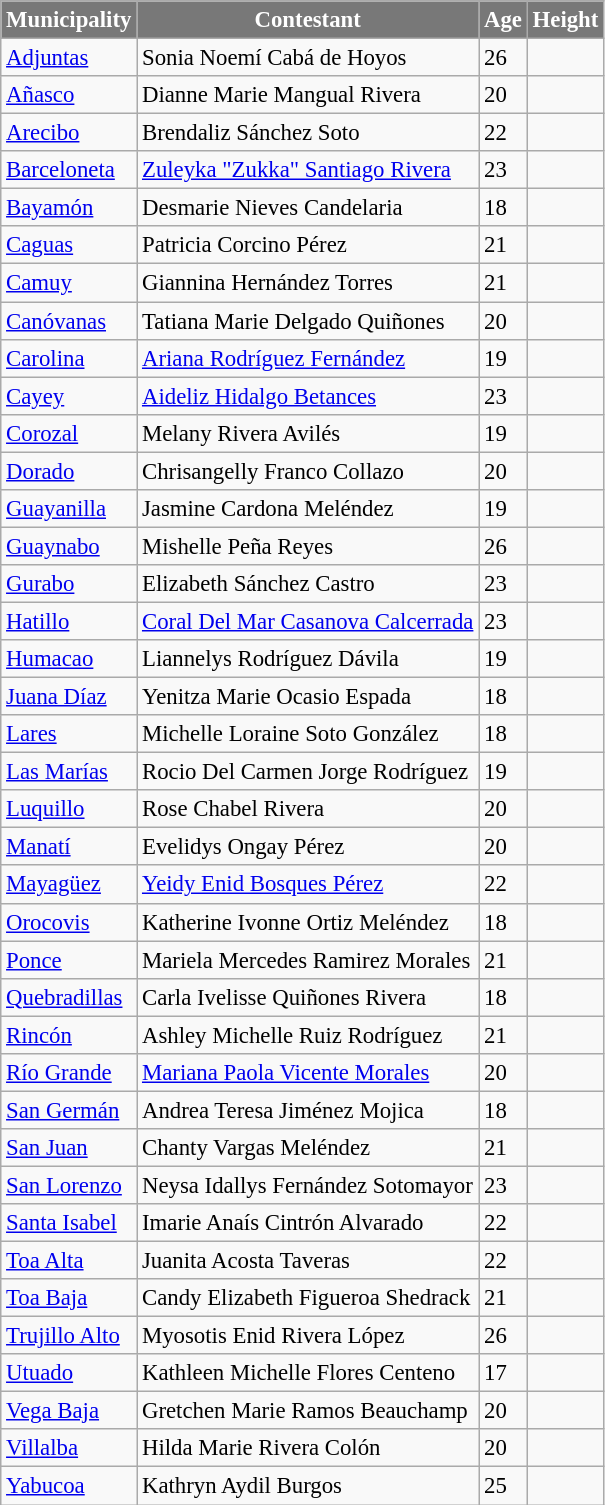<table class="wikitable sortable" style="font-size: 95%;">
<tr>
<th style="background-color:#787878;color:#FFFFFF;">Municipality</th>
<th style="background-color:#787878;color:#FFFFFF;">Contestant</th>
<th style="background-color:#787878;color:#FFFFFF;">Age</th>
<th style="background-color:#787878;color:#FFFFFF;">Height</th>
</tr>
<tr>
<td><a href='#'>Adjuntas</a></td>
<td>Sonia Noemí Cabá de Hoyos</td>
<td>26</td>
<td></td>
</tr>
<tr>
<td><a href='#'>Añasco</a></td>
<td>Dianne Marie Mangual Rivera</td>
<td>20</td>
<td></td>
</tr>
<tr>
<td><a href='#'>Arecibo</a></td>
<td>Brendaliz Sánchez Soto</td>
<td>22</td>
<td></td>
</tr>
<tr>
<td><a href='#'>Barceloneta</a></td>
<td><a href='#'>Zuleyka "Zukka" Santiago Rivera</a></td>
<td>23</td>
<td></td>
</tr>
<tr>
<td><a href='#'>Bayamón</a></td>
<td>Desmarie Nieves Candelaria</td>
<td>18</td>
<td></td>
</tr>
<tr>
<td><a href='#'>Caguas</a></td>
<td>Patricia Corcino Pérez</td>
<td>21</td>
<td></td>
</tr>
<tr>
<td><a href='#'>Camuy</a></td>
<td>Giannina Hernández Torres</td>
<td>21</td>
<td></td>
</tr>
<tr>
<td><a href='#'>Canóvanas</a></td>
<td>Tatiana Marie Delgado Quiñones</td>
<td>20</td>
<td></td>
</tr>
<tr>
<td><a href='#'>Carolina</a></td>
<td><a href='#'>Ariana Rodríguez Fernández</a></td>
<td>19</td>
<td></td>
</tr>
<tr>
<td><a href='#'>Cayey</a></td>
<td><a href='#'>Aideliz Hidalgo Betances</a></td>
<td>23</td>
<td></td>
</tr>
<tr>
<td><a href='#'>Corozal</a></td>
<td>Melany Rivera Avilés</td>
<td>19</td>
<td></td>
</tr>
<tr>
<td><a href='#'>Dorado</a></td>
<td>Chrisangelly Franco Collazo</td>
<td>20</td>
<td></td>
</tr>
<tr>
<td><a href='#'>Guayanilla</a></td>
<td>Jasmine Cardona Meléndez</td>
<td>19</td>
<td></td>
</tr>
<tr>
<td><a href='#'>Guaynabo</a></td>
<td>Mishelle Peña Reyes</td>
<td>26</td>
<td></td>
</tr>
<tr>
<td><a href='#'>Gurabo</a></td>
<td>Elizabeth Sánchez Castro</td>
<td>23</td>
<td></td>
</tr>
<tr>
<td><a href='#'>Hatillo</a></td>
<td><a href='#'>Coral Del Mar Casanova Calcerrada</a></td>
<td>23</td>
<td></td>
</tr>
<tr>
<td><a href='#'>Humacao</a></td>
<td>Liannelys Rodríguez Dávila</td>
<td>19</td>
<td></td>
</tr>
<tr>
<td><a href='#'>Juana Díaz</a></td>
<td>Yenitza Marie Ocasio Espada</td>
<td>18</td>
<td></td>
</tr>
<tr>
<td><a href='#'>Lares</a></td>
<td>Michelle Loraine Soto González</td>
<td>18</td>
<td></td>
</tr>
<tr>
<td><a href='#'>Las Marías</a></td>
<td>Rocio Del Carmen Jorge Rodríguez</td>
<td>19</td>
<td></td>
</tr>
<tr>
<td><a href='#'>Luquillo</a></td>
<td>Rose Chabel Rivera</td>
<td>20</td>
<td></td>
</tr>
<tr>
<td><a href='#'>Manatí</a></td>
<td>Evelidys Ongay Pérez</td>
<td>20</td>
<td></td>
</tr>
<tr>
<td><a href='#'>Mayagüez</a></td>
<td><a href='#'>Yeidy Enid Bosques Pérez</a></td>
<td>22</td>
<td></td>
</tr>
<tr>
<td><a href='#'>Orocovis</a></td>
<td>Katherine Ivonne Ortiz Meléndez</td>
<td>18</td>
<td></td>
</tr>
<tr>
<td><a href='#'>Ponce</a></td>
<td>Mariela Mercedes Ramirez Morales</td>
<td>21</td>
<td></td>
</tr>
<tr>
<td><a href='#'>Quebradillas</a></td>
<td>Carla Ivelisse Quiñones Rivera</td>
<td>18</td>
<td></td>
</tr>
<tr>
<td><a href='#'>Rincón</a></td>
<td>Ashley Michelle Ruiz Rodríguez</td>
<td>21</td>
<td></td>
</tr>
<tr>
<td><a href='#'>Río Grande</a></td>
<td><a href='#'>Mariana Paola Vicente Morales</a></td>
<td>20</td>
<td></td>
</tr>
<tr>
<td><a href='#'>San Germán</a></td>
<td>Andrea Teresa Jiménez Mojica</td>
<td>18</td>
<td></td>
</tr>
<tr>
<td><a href='#'>San Juan</a></td>
<td>Chanty Vargas Meléndez</td>
<td>21</td>
<td></td>
</tr>
<tr>
<td><a href='#'>San Lorenzo</a></td>
<td>Neysa Idallys Fernández Sotomayor</td>
<td>23</td>
<td></td>
</tr>
<tr>
<td><a href='#'>Santa Isabel</a></td>
<td>Imarie Anaís Cintrón Alvarado</td>
<td>22</td>
<td></td>
</tr>
<tr>
<td><a href='#'>Toa Alta</a></td>
<td>Juanita Acosta Taveras</td>
<td>22</td>
<td></td>
</tr>
<tr>
<td><a href='#'>Toa Baja</a></td>
<td>Candy Elizabeth Figueroa Shedrack</td>
<td>21</td>
<td></td>
</tr>
<tr>
<td><a href='#'>Trujillo Alto</a></td>
<td>Myosotis Enid Rivera López</td>
<td>26</td>
<td></td>
</tr>
<tr>
<td><a href='#'>Utuado</a></td>
<td>Kathleen Michelle Flores Centeno</td>
<td>17</td>
<td></td>
</tr>
<tr>
<td><a href='#'>Vega Baja</a></td>
<td>Gretchen Marie Ramos Beauchamp</td>
<td>20</td>
<td></td>
</tr>
<tr>
<td><a href='#'>Villalba</a></td>
<td>Hilda Marie Rivera Colón</td>
<td>20</td>
<td></td>
</tr>
<tr>
<td><a href='#'>Yabucoa</a></td>
<td>Kathryn Aydil Burgos</td>
<td>25</td>
<td></td>
</tr>
</table>
